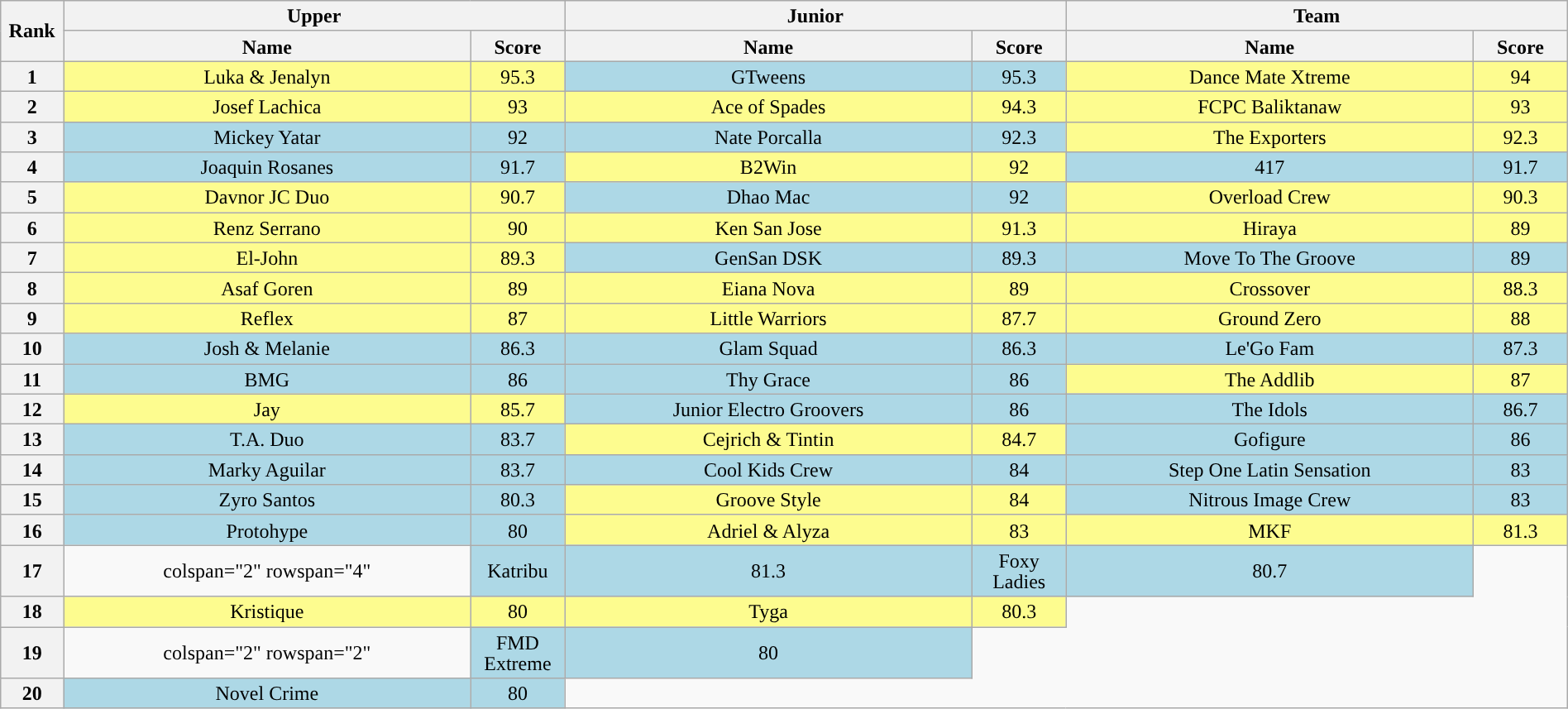<table class="wikitable sortable" style="text-align:center; line-height:17px; width:100%;">
<tr>
<th scope="col" rowspan="2" style="width:04%;">Rank</th>
<th scope="col" colspan="2" style="width:32%;">Upper</th>
<th scope="col" colspan="2" style="width:32%;">Junior</th>
<th scope="col" colspan="2" style="width:32%;">Team</th>
</tr>
<tr>
<th scope="col" style="width:26%;">Name</th>
<th scope="col" style="width:06%;">Score</th>
<th scope="col" style="width:26%;">Name</th>
<th scope="col" style="width:06%;">Score</th>
<th scope="col" style="width:26%;">Name</th>
<th scope="col" style="width:06%;">Score</th>
</tr>
<tr>
<th>1</th>
<td style="background:#fdfc8f;">Luka & Jenalyn</td>
<td style="background:#fdfc8f;">95.3</td>
<td style="background:lightblue;">GTweens</td>
<td style="background:lightblue;">95.3</td>
<td style="background:#fdfc8f;">Dance Mate Xtreme</td>
<td style="background:#fdfc8f;">94</td>
</tr>
<tr>
<th>2</th>
<td style="background:#fdfc8f;">Josef Lachica</td>
<td style="background:#fdfc8f;">93</td>
<td style="background:#fdfc8f;">Ace of Spades</td>
<td style="background:#fdfc8f;">94.3</td>
<td style="background:#fdfc8f;">FCPC Baliktanaw</td>
<td style="background:#fdfc8f;">93</td>
</tr>
<tr>
<th>3</th>
<td style="background:lightblue;">Mickey Yatar</td>
<td style="background:lightblue;">92</td>
<td style="background:lightblue;">Nate Porcalla</td>
<td style="background:lightblue;">92.3</td>
<td style="background:#fdfc8f;">The Exporters</td>
<td style="background:#fdfc8f;">92.3</td>
</tr>
<tr>
<th>4</th>
<td style="background:lightblue;">Joaquin Rosanes</td>
<td style="background:lightblue;">91.7</td>
<td style="background:#fdfc8f;">B2Win</td>
<td style="background:#fdfc8f;">92</td>
<td style="background:lightblue;">417</td>
<td style="background:lightblue;">91.7</td>
</tr>
<tr>
<th>5</th>
<td style="background:#fdfc8f;">Davnor JC Duo</td>
<td style="background:#fdfc8f;">90.7</td>
<td style="background:lightblue;">Dhao Mac</td>
<td style="background:lightblue;">92</td>
<td style="background:#fdfc8f;">Overload Crew</td>
<td style="background:#fdfc8f;">90.3</td>
</tr>
<tr>
<th>6</th>
<td style="background:#fdfc8f;">Renz Serrano</td>
<td style="background:#fdfc8f;">90</td>
<td style="background:#fdfc8f;">Ken San Jose</td>
<td style="background:#fdfc8f;">91.3</td>
<td style="background:#fdfc8f;">Hiraya</td>
<td style="background:#fdfc8f;">89</td>
</tr>
<tr>
<th>7</th>
<td style="background:#fdfc8f;">El-John</td>
<td style="background:#fdfc8f;">89.3</td>
<td style="background:lightblue;">GenSan DSK</td>
<td style="background:lightblue;">89.3</td>
<td style="background:lightblue;">Move To The Groove</td>
<td style="background:lightblue;">89</td>
</tr>
<tr>
<th>8</th>
<td style="background:#fdfc8f;">Asaf Goren</td>
<td style="background:#fdfc8f;">89</td>
<td style="background:#fdfc8f;">Eiana Nova</td>
<td style="background:#fdfc8f;">89</td>
<td style="background:#fdfc8f;">Crossover</td>
<td style="background:#fdfc8f;">88.3</td>
</tr>
<tr>
<th>9</th>
<td style="background:#fdfc8f;">Reflex</td>
<td style="background:#fdfc8f;">87</td>
<td style="background:#fdfc8f;">Little Warriors</td>
<td style="background:#fdfc8f;">87.7</td>
<td style="background:#fdfc8f;">Ground Zero</td>
<td style="background:#fdfc8f;">88</td>
</tr>
<tr>
<th>10</th>
<td style="background:lightblue;">Josh & Melanie</td>
<td style="background:lightblue;">86.3</td>
<td style="background:lightblue;">Glam Squad</td>
<td style="background:lightblue;">86.3</td>
<td style="background:lightblue;">Le'Go Fam</td>
<td style="background:lightblue;">87.3</td>
</tr>
<tr>
<th>11</th>
<td style="background:lightblue;">BMG</td>
<td style="background:lightblue;">86</td>
<td style="background:lightblue;">Thy Grace</td>
<td style="background:lightblue;">86</td>
<td style="background:#fdfc8f;">The Addlib</td>
<td style="background:#fdfc8f;">87</td>
</tr>
<tr>
<th>12</th>
<td style="background:#fdfc8f;">Jay</td>
<td style="background:#fdfc8f;">85.7</td>
<td style="background:lightblue;">Junior Electro Groovers</td>
<td style="background:lightblue;">86</td>
<td style="background:lightblue;">The Idols</td>
<td style="background:lightblue;">86.7</td>
</tr>
<tr>
<th>13</th>
<td style="background:lightblue;">T.A. Duo</td>
<td style="background:lightblue;">83.7</td>
<td style="background:#fdfc8f;">Cejrich & Tintin</td>
<td style="background:#fdfc8f;">84.7</td>
<td style="background:lightblue;">Gofigure</td>
<td style="background:lightblue;">86</td>
</tr>
<tr>
<th>14</th>
<td style="background:lightblue;">Marky Aguilar</td>
<td style="background:lightblue;">83.7</td>
<td style="background:lightblue;">Cool Kids Crew</td>
<td style="background:lightblue;">84</td>
<td style="background:lightblue;">Step One Latin Sensation</td>
<td style="background:lightblue;">83</td>
</tr>
<tr>
<th>15</th>
<td style="background:lightblue;">Zyro Santos</td>
<td style="background:lightblue;">80.3</td>
<td style="background:#fdfc8f;">Groove Style</td>
<td style="background:#fdfc8f;">84</td>
<td style="background:lightblue;">Nitrous Image Crew</td>
<td style="background:lightblue;">83</td>
</tr>
<tr>
<th>16</th>
<td style="background:lightblue;">Protohype</td>
<td style="background:lightblue;">80</td>
<td style="background:#fdfc8f;">Adriel & Alyza</td>
<td style="background:#fdfc8f;">83</td>
<td style="background:#fdfc8f;">MKF</td>
<td style="background:#fdfc8f;">81.3</td>
</tr>
<tr>
<th>17</th>
<td>colspan="2" rowspan="4" </td>
<td style="background:lightblue;">Katribu</td>
<td style="background:lightblue;">81.3</td>
<td style="background:lightblue;">Foxy Ladies</td>
<td style="background:lightblue;">80.7</td>
</tr>
<tr>
<th>18</th>
<td style="background:#fdfc8f;">Kristique</td>
<td style="background:#fdfc8f;">80</td>
<td style="background:#fdfc8f;">Tyga</td>
<td style="background:#fdfc8f;">80.3</td>
</tr>
<tr>
<th>19</th>
<td>colspan="2" rowspan="2" </td>
<td style="background:lightblue;">FMD Extreme</td>
<td style="background:lightblue;">80</td>
</tr>
<tr>
<th>20</th>
<td style="background:lightblue;">Novel Crime</td>
<td style="background:lightblue;">80</td>
</tr>
</table>
